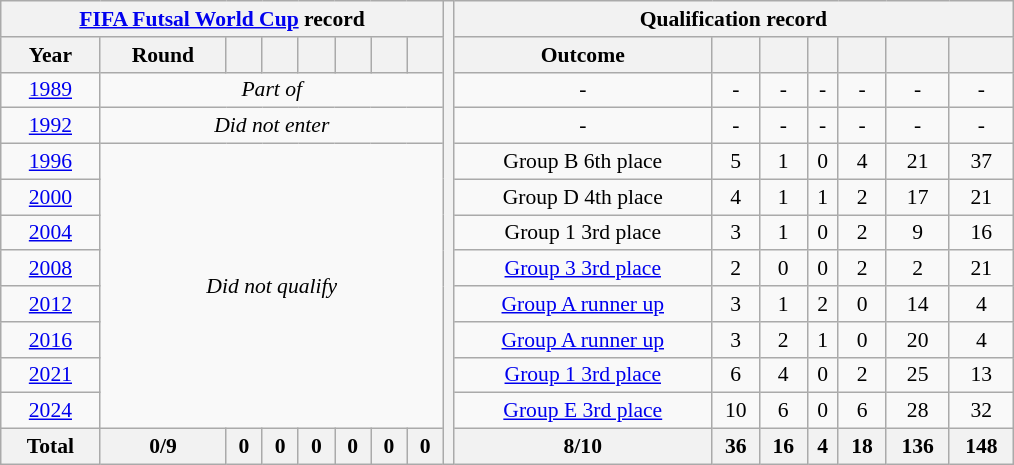<table class="wikitable" style="text-align: center;font-size:90%;">
<tr>
<th colspan=8><a href='#'>FIFA Futsal World Cup</a> record</th>
<th width=1% rowspan=13></th>
<th colspan=7>Qualification record</th>
</tr>
<tr>
<th>Year</th>
<th>Round</th>
<th></th>
<th></th>
<th></th>
<th></th>
<th></th>
<th></th>
<th>Outcome</th>
<th></th>
<th></th>
<th></th>
<th></th>
<th></th>
<th></th>
</tr>
<tr>
<td> <a href='#'>1989</a></td>
<td colspan=7><em>Part of </em></td>
<td>-</td>
<td>-</td>
<td>-</td>
<td>-</td>
<td>-</td>
<td>-</td>
<td>-</td>
</tr>
<tr - bgcolor=>
<td> <a href='#'>1992</a></td>
<td colspan=7><em>Did not enter</em></td>
<td>-</td>
<td>-</td>
<td>-</td>
<td>-</td>
<td>-</td>
<td>-</td>
<td>-</td>
</tr>
<tr - bgcolor=>
<td> <a href='#'>1996</a></td>
<td colspan=7 rowspan=8><em>Did not qualify</em></td>
<td>Group B 6th place</td>
<td>5</td>
<td>1</td>
<td>0</td>
<td>4</td>
<td>21</td>
<td>37</td>
</tr>
<tr - bgcolor=>
<td> <a href='#'>2000</a></td>
<td>Group D 4th place</td>
<td>4</td>
<td>1</td>
<td>1</td>
<td>2</td>
<td>17</td>
<td>21</td>
</tr>
<tr - bgcolor=>
<td> <a href='#'>2004</a></td>
<td>Group 1 3rd place</td>
<td>3</td>
<td>1</td>
<td>0</td>
<td>2</td>
<td>9</td>
<td>16</td>
</tr>
<tr - bgcolor=>
<td> <a href='#'>2008</a></td>
<td><a href='#'>Group 3 3rd place</a></td>
<td>2</td>
<td>0</td>
<td>0</td>
<td>2</td>
<td>2</td>
<td>21</td>
</tr>
<tr - bgcolor=>
<td> <a href='#'>2012</a></td>
<td><a href='#'>Group A runner up</a></td>
<td>3</td>
<td>1</td>
<td>2</td>
<td>0</td>
<td>14</td>
<td>4</td>
</tr>
<tr - bgcolor=>
<td> <a href='#'>2016</a></td>
<td><a href='#'>Group A runner up</a></td>
<td>3</td>
<td>2</td>
<td>1</td>
<td>0</td>
<td>20</td>
<td>4</td>
</tr>
<tr - bgcolor=>
<td> <a href='#'>2021</a></td>
<td><a href='#'>Group 1 3rd place</a></td>
<td>6</td>
<td>4</td>
<td>0</td>
<td>2</td>
<td>25</td>
<td>13</td>
</tr>
<tr>
<td> <a href='#'>2024</a></td>
<td><a href='#'>Group E 3rd place</a></td>
<td>10</td>
<td>6</td>
<td>0</td>
<td>6</td>
<td>28</td>
<td>32</td>
</tr>
<tr>
<th><strong>Total</strong></th>
<th>0/9</th>
<th>0</th>
<th>0</th>
<th>0</th>
<th>0</th>
<th>0</th>
<th>0</th>
<th>8/10</th>
<th>36</th>
<th>16</th>
<th>4</th>
<th>18</th>
<th>136</th>
<th>148</th>
</tr>
</table>
